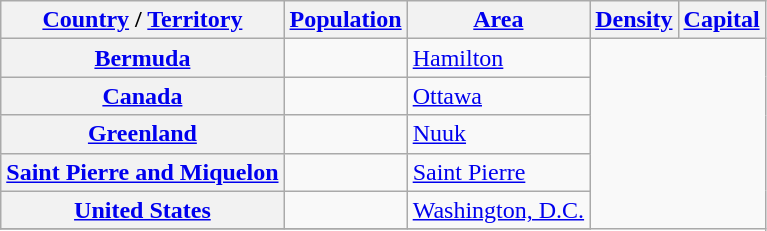<table class="wikitable sortable plainrowheaders" style=text-align:right>
<tr>
<th scope="col"><a href='#'>Country</a> / <a href='#'>Territory</a></th>
<th scope="col"><a href='#'>Population</a></th>
<th scope="col"><a href='#'>Area</a><br></th>
<th scope="col"><a href='#'>Density</a><br></th>
<th scope="col"><a href='#'>Capital</a></th>
</tr>
<tr>
<th scope="row"> <a href='#'>Bermuda</a></th>
<td></td>
<td style=text-align:left><a href='#'>Hamilton</a></td>
</tr>
<tr>
<th scope="row"> <a href='#'>Canada</a></th>
<td></td>
<td style=text-align:left><a href='#'>Ottawa</a></td>
</tr>
<tr>
<th scope="row"> <a href='#'>Greenland</a></th>
<td></td>
<td style=text-align:left><a href='#'>Nuuk</a></td>
</tr>
<tr>
<th scope="row"> <a href='#'>Saint Pierre and Miquelon</a></th>
<td></td>
<td style=text-align:left><a href='#'>Saint Pierre</a></td>
</tr>
<tr>
<th scope="row"> <a href='#'>United States</a></th>
<td></td>
<td style=text-align:left><a href='#'>Washington, D.C.</a></td>
</tr>
<tr>
</tr>
</table>
